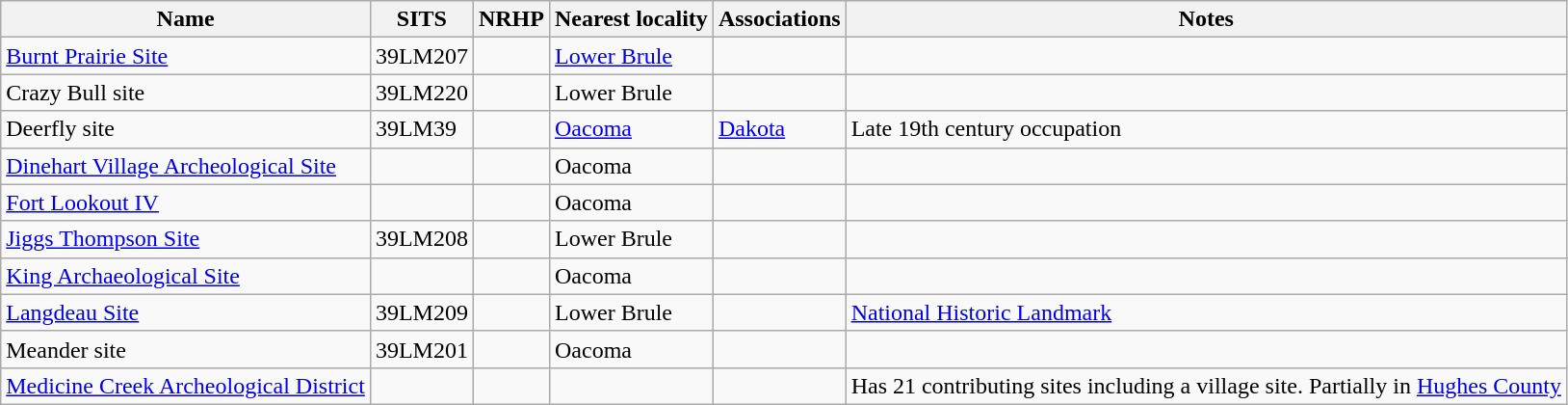<table class="wikitable sortable">
<tr>
<th scope="col">Name</th>
<th scope="col">SITS</th>
<th scope="col">NRHP</th>
<th scope="col">Nearest locality</th>
<th scope="col">Associations</th>
<th scope="col" class="unsortable">Notes</th>
</tr>
<tr>
<td><a href='#'>Burnt Prairie Site</a></td>
<td>39LM207</td>
<td></td>
<td><a href='#'>Lower Brule</a></td>
<td></td>
<td></td>
</tr>
<tr>
<td>Crazy Bull site</td>
<td>39LM220</td>
<td></td>
<td>Lower Brule</td>
<td></td>
<td></td>
</tr>
<tr>
<td>Deerfly site</td>
<td>39LM39</td>
<td></td>
<td><a href='#'>Oacoma</a></td>
<td><a href='#'>Dakota</a></td>
<td>Late 19th century occupation</td>
</tr>
<tr>
<td><a href='#'>Dinehart Village Archeological Site</a></td>
<td></td>
<td></td>
<td>Oacoma</td>
<td></td>
<td></td>
</tr>
<tr>
<td><a href='#'>Fort Lookout IV</a></td>
<td></td>
<td></td>
<td>Oacoma</td>
<td></td>
<td></td>
</tr>
<tr>
<td><a href='#'>Jiggs Thompson Site</a></td>
<td>39LM208</td>
<td></td>
<td>Lower Brule</td>
<td></td>
<td></td>
</tr>
<tr>
<td><a href='#'>King Archaeological Site</a></td>
<td></td>
<td></td>
<td>Oacoma</td>
<td></td>
<td></td>
</tr>
<tr>
<td><a href='#'>Langdeau Site</a></td>
<td>39LM209</td>
<td></td>
<td>Lower Brule</td>
<td></td>
<td><a href='#'>National Historic Landmark</a></td>
</tr>
<tr>
<td>Meander site</td>
<td>39LM201</td>
<td></td>
<td>Oacoma</td>
<td></td>
<td></td>
</tr>
<tr>
<td><a href='#'>Medicine Creek Archeological District</a></td>
<td></td>
<td></td>
<td></td>
<td></td>
<td>Has 21 contributing sites including a village site. Partially in <a href='#'>Hughes County</a></td>
</tr>
</table>
